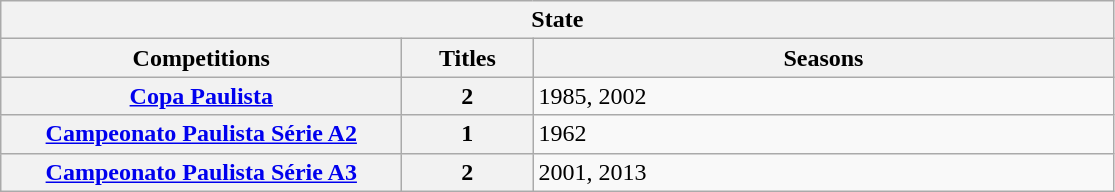<table class="wikitable">
<tr>
<th colspan="3">State</th>
</tr>
<tr>
<th style="width:260px">Competitions</th>
<th style="width:80px">Titles</th>
<th style="width:380px">Seasons</th>
</tr>
<tr>
<th style="text-align:center"><a href='#'>Copa Paulista</a></th>
<th style="text-align:center"><strong>2</strong></th>
<td align="left">1985, 2002</td>
</tr>
<tr>
<th style="text-align:center"><a href='#'>Campeonato Paulista Série A2</a></th>
<th style="text-align:center"><strong>1</strong></th>
<td align="left">1962</td>
</tr>
<tr>
<th style="text-align:center"><a href='#'>Campeonato Paulista Série A3</a></th>
<th style="text-align:center"><strong>2</strong></th>
<td align="left">2001, 2013</td>
</tr>
</table>
